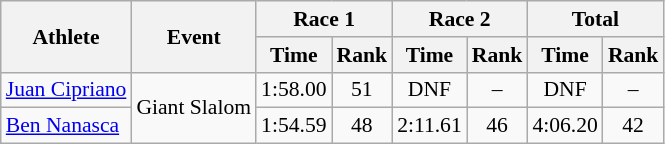<table class="wikitable" style="font-size:90%">
<tr>
<th rowspan="2">Athlete</th>
<th rowspan="2">Event</th>
<th colspan="2">Race 1</th>
<th colspan="2">Race 2</th>
<th colspan="2">Total</th>
</tr>
<tr>
<th>Time</th>
<th>Rank</th>
<th>Time</th>
<th>Rank</th>
<th>Time</th>
<th>Rank</th>
</tr>
<tr>
<td><a href='#'>Juan Cipriano</a></td>
<td rowspan="2">Giant Slalom</td>
<td align="center">1:58.00</td>
<td align="center">51</td>
<td align="center">DNF</td>
<td align="center">–</td>
<td align="center">DNF</td>
<td align="center">–</td>
</tr>
<tr>
<td><a href='#'>Ben Nanasca</a></td>
<td align="center">1:54.59</td>
<td align="center">48</td>
<td align="center">2:11.61</td>
<td align="center">46</td>
<td align="center">4:06.20</td>
<td align="center">42</td>
</tr>
</table>
